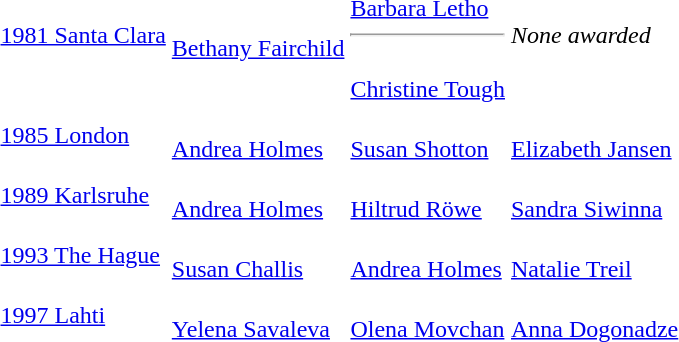<table>
<tr>
<td><a href='#'>1981 Santa Clara</a></td>
<td><br> <a href='#'>Bethany Fairchild</a></td>
<td><br> <a href='#'>Barbara Letho</a><hr><br> <a href='#'>Christine Tough</a></td>
<td><em>None awarded</em></td>
</tr>
<tr>
<td><a href='#'>1985 London</a></td>
<td><br> <a href='#'>Andrea Holmes</a></td>
<td><br> <a href='#'>Susan Shotton</a></td>
<td><br> <a href='#'>Elizabeth Jansen</a></td>
</tr>
<tr>
<td><a href='#'>1989 Karlsruhe</a></td>
<td><br> <a href='#'>Andrea Holmes</a></td>
<td><br> <a href='#'>Hiltrud Röwe</a></td>
<td><br> <a href='#'>Sandra Siwinna</a></td>
</tr>
<tr>
<td><a href='#'>1993 The Hague</a></td>
<td><br> <a href='#'>Susan Challis</a></td>
<td><br> <a href='#'>Andrea Holmes</a></td>
<td><br> <a href='#'>Natalie Treil</a></td>
</tr>
<tr>
<td><a href='#'>1997 Lahti</a></td>
<td><br> <a href='#'>Yelena Savaleva</a></td>
<td><br> <a href='#'>Olena Movchan</a></td>
<td><br> <a href='#'>Anna Dogonadze</a></td>
</tr>
</table>
